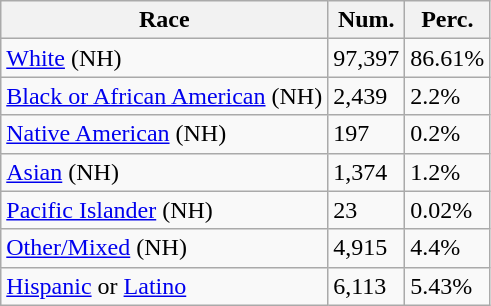<table class="wikitable">
<tr>
<th>Race</th>
<th>Num.</th>
<th>Perc.</th>
</tr>
<tr>
<td><a href='#'>White</a> (NH)</td>
<td>97,397</td>
<td>86.61%</td>
</tr>
<tr>
<td><a href='#'>Black or African American</a> (NH)</td>
<td>2,439</td>
<td>2.2%</td>
</tr>
<tr>
<td><a href='#'>Native American</a> (NH)</td>
<td>197</td>
<td>0.2%</td>
</tr>
<tr>
<td><a href='#'>Asian</a> (NH)</td>
<td>1,374</td>
<td>1.2%</td>
</tr>
<tr>
<td><a href='#'>Pacific Islander</a> (NH)</td>
<td>23</td>
<td>0.02%</td>
</tr>
<tr>
<td><a href='#'>Other/Mixed</a> (NH)</td>
<td>4,915</td>
<td>4.4%</td>
</tr>
<tr>
<td><a href='#'>Hispanic</a> or <a href='#'>Latino</a></td>
<td>6,113</td>
<td>5.43%</td>
</tr>
</table>
